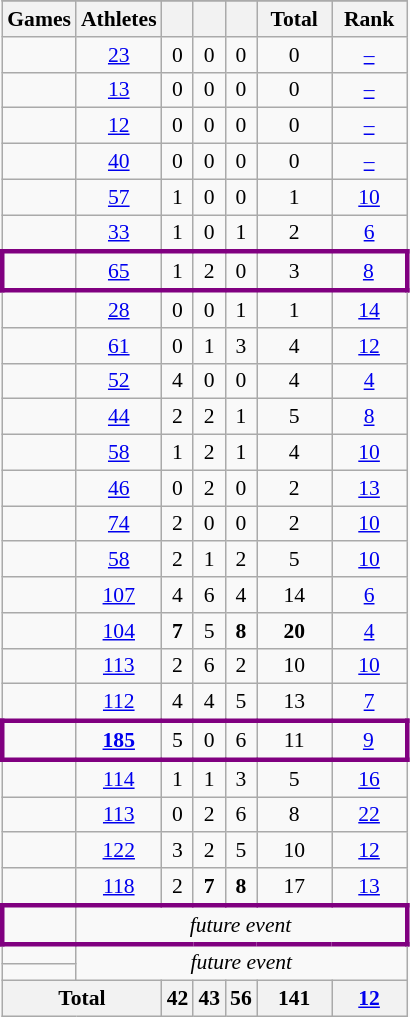<table class="wikitable" style="text-align:center; font-size:90%;">
<tr>
</tr>
<tr>
<th>Games</th>
<th>Athletes</th>
<th width:3em; font-weight:bold;"></th>
<th width:3em; font-weight:bold;"></th>
<th width:3em; font-weight:bold;"></th>
<th style="width:3em; font-weight:bold;">Total</th>
<th style="width:3em; font-weight:bold;">Rank</th>
</tr>
<tr>
<td align=left> </td>
<td><a href='#'>23</a></td>
<td>0</td>
<td>0</td>
<td>0</td>
<td>0</td>
<td><a href='#'>–</a></td>
</tr>
<tr>
<td align=left> </td>
<td><a href='#'>13</a></td>
<td>0</td>
<td>0</td>
<td>0</td>
<td>0</td>
<td><a href='#'>–</a></td>
</tr>
<tr>
<td align=left> </td>
<td><a href='#'>12</a></td>
<td>0</td>
<td>0</td>
<td>0</td>
<td>0</td>
<td><a href='#'>–</a></td>
</tr>
<tr>
<td align=left> </td>
<td><a href='#'>40</a></td>
<td>0</td>
<td>0</td>
<td>0</td>
<td>0</td>
<td><a href='#'>–</a></td>
</tr>
<tr>
<td align=left> </td>
<td><a href='#'>57</a></td>
<td>1</td>
<td>0</td>
<td>0</td>
<td>1</td>
<td><a href='#'>10</a></td>
</tr>
<tr>
<td align=left> </td>
<td><a href='#'>33</a></td>
<td>1</td>
<td>0</td>
<td>1</td>
<td>2</td>
<td><a href='#'>6</a></td>
</tr>
<tr style="border: 3px solid purple">
<td align=left> </td>
<td><a href='#'>65</a></td>
<td>1</td>
<td>2</td>
<td>0</td>
<td>3</td>
<td><a href='#'>8</a></td>
</tr>
<tr>
<td align=left> </td>
<td><a href='#'>28</a></td>
<td>0</td>
<td>0</td>
<td>1</td>
<td>1</td>
<td><a href='#'>14</a></td>
</tr>
<tr>
<td align=left> </td>
<td><a href='#'>61</a></td>
<td>0</td>
<td>1</td>
<td>3</td>
<td>4</td>
<td><a href='#'>12</a></td>
</tr>
<tr>
<td align=left> </td>
<td><a href='#'>52</a></td>
<td>4</td>
<td>0</td>
<td>0</td>
<td>4</td>
<td><a href='#'>4</a></td>
</tr>
<tr>
<td align=left> </td>
<td><a href='#'>44</a></td>
<td>2</td>
<td>2</td>
<td>1</td>
<td>5</td>
<td><a href='#'>8</a></td>
</tr>
<tr>
<td align=left> </td>
<td><a href='#'>58</a></td>
<td>1</td>
<td>2</td>
<td>1</td>
<td>4</td>
<td><a href='#'>10</a></td>
</tr>
<tr>
<td align=left> </td>
<td><a href='#'>46</a></td>
<td>0</td>
<td>2</td>
<td>0</td>
<td>2</td>
<td><a href='#'>13</a></td>
</tr>
<tr>
<td align=left> </td>
<td><a href='#'>74</a></td>
<td>2</td>
<td>0</td>
<td>0</td>
<td>2</td>
<td><a href='#'>10</a></td>
</tr>
<tr>
<td align=left> </td>
<td><a href='#'>58</a></td>
<td>2</td>
<td>1</td>
<td>2</td>
<td>5</td>
<td><a href='#'>10</a></td>
</tr>
<tr>
<td align=left> </td>
<td><a href='#'>107</a></td>
<td>4</td>
<td>6</td>
<td>4</td>
<td>14</td>
<td><a href='#'>6</a></td>
</tr>
<tr>
<td align=left> </td>
<td><a href='#'>104</a></td>
<td><strong>7</strong></td>
<td>5</td>
<td><strong>8</strong></td>
<td><strong>20</strong></td>
<td><a href='#'>4</a></td>
</tr>
<tr>
<td align=left> </td>
<td><a href='#'>113</a></td>
<td>2</td>
<td>6</td>
<td>2</td>
<td>10</td>
<td><a href='#'>10</a></td>
</tr>
<tr>
<td align=left> </td>
<td><a href='#'>112</a></td>
<td>4</td>
<td>4</td>
<td>5</td>
<td>13</td>
<td><a href='#'>7</a></td>
</tr>
<tr style="border: 3px solid purple">
<td align=left> </td>
<td><a href='#'><strong>185</strong></a></td>
<td>5</td>
<td>0</td>
<td>6</td>
<td>11</td>
<td><a href='#'>9</a></td>
</tr>
<tr>
<td align=left> </td>
<td><a href='#'>114</a></td>
<td>1</td>
<td>1</td>
<td>3</td>
<td>5</td>
<td><a href='#'>16</a></td>
</tr>
<tr>
<td align=left> </td>
<td><a href='#'>113</a></td>
<td>0</td>
<td>2</td>
<td>6</td>
<td>8</td>
<td><a href='#'>22</a></td>
</tr>
<tr>
<td align=left> </td>
<td><a href='#'>122</a></td>
<td>3</td>
<td>2</td>
<td>5</td>
<td>10</td>
<td><a href='#'>12</a></td>
</tr>
<tr>
<td align=left> </td>
<td><a href='#'>118</a></td>
<td>2</td>
<td><strong>7</strong></td>
<td><strong>8</strong></td>
<td>17</td>
<td><a href='#'>13</a></td>
</tr>
<tr style="border: 3px solid purple">
<td align=left> </td>
<td colspan=6><em>future event</em></td>
</tr>
<tr>
<td align=left> </td>
<td colspan=6; rowspan=2><em>future event</em></td>
</tr>
<tr>
<td align=left> </td>
</tr>
<tr>
<th colspan=2>Total</th>
<th>42</th>
<th>43</th>
<th>56</th>
<th>141</th>
<th><a href='#'>12</a></th>
</tr>
</table>
